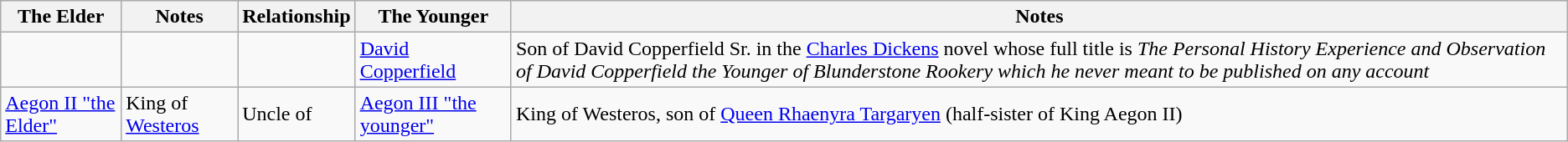<table class="wikitable">
<tr>
<th>The Elder</th>
<th>Notes</th>
<th>Relationship</th>
<th>The Younger</th>
<th>Notes</th>
</tr>
<tr>
<td></td>
<td></td>
<td></td>
<td><a href='#'>David Copperfield</a></td>
<td>Son of David Copperfield Sr. in the <a href='#'>Charles Dickens</a> novel whose full title is <em> The Personal History Experience and Observation of David Copperfield the Younger of Blunderstone Rookery which he never meant to be published on any account</em></td>
</tr>
<tr>
<td><a href='#'>Aegon II "the Elder"</a></td>
<td>King of <a href='#'>Westeros</a></td>
<td>Uncle of</td>
<td><a href='#'>Aegon III "the younger"</a></td>
<td>King of Westeros, son of <a href='#'>Queen Rhaenyra Targaryen</a> (half-sister of King Aegon II)</td>
</tr>
</table>
